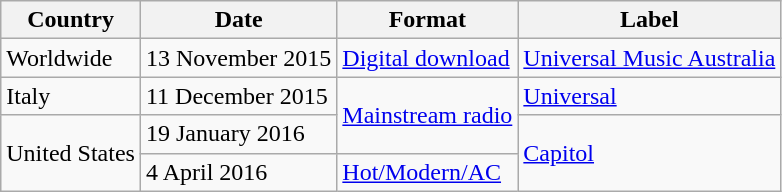<table class="wikitable plainrowheaders">
<tr>
<th scope="col">Country</th>
<th scope="col">Date</th>
<th scope="col">Format</th>
<th scope="col">Label</th>
</tr>
<tr>
<td>Worldwide</td>
<td>13 November 2015</td>
<td><a href='#'>Digital download</a></td>
<td><a href='#'>Universal Music Australia</a></td>
</tr>
<tr>
<td>Italy</td>
<td>11 December 2015</td>
<td rowspan="2"><a href='#'>Mainstream radio</a></td>
<td><a href='#'>Universal</a></td>
</tr>
<tr>
<td rowspan="2">United States</td>
<td>19 January 2016</td>
<td rowspan="2"><a href='#'>Capitol</a></td>
</tr>
<tr>
<td>4 April 2016</td>
<td><a href='#'>Hot/Modern/AC</a></td>
</tr>
</table>
